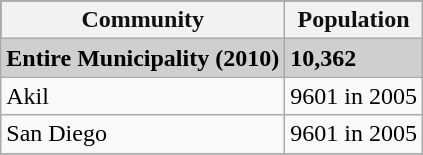<table class="wikitable">
<tr style="background:#111111; color:#111111;">
<th><strong>Community</strong></th>
<th><strong>Population</strong></th>
</tr>
<tr style="background:#CFCFCF;">
<td><strong>Entire Municipality (2010)</strong></td>
<td><strong>10,362</strong></td>
</tr>
<tr>
<td>Akil</td>
<td>9601 in 2005</td>
</tr>
<tr>
<td>San Diego</td>
<td>9601 in 2005</td>
</tr>
<tr>
</tr>
</table>
